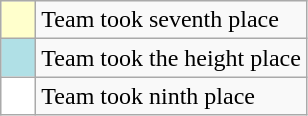<table class="wikitable">
<tr>
<td style="background:#ffffcc;">    </td>
<td>Team took seventh place</td>
</tr>
<tr>
<td style="background:#B0E0E6;">    </td>
<td>Team took the height place</td>
</tr>
<tr>
<td style="background:#ffffff;">    </td>
<td>Team took ninth place</td>
</tr>
</table>
